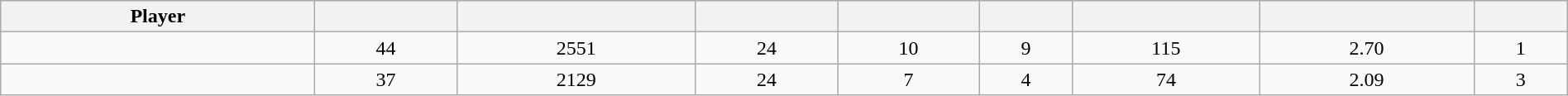<table class="wikitable sortable" style="width:100%;">
<tr style="text-align:center; background:#ddd;">
<th>Player</th>
<th></th>
<th></th>
<th></th>
<th></th>
<th></th>
<th></th>
<th></th>
<th></th>
</tr>
<tr align=center>
<td></td>
<td>44</td>
<td>2551</td>
<td>24</td>
<td>10</td>
<td>9</td>
<td>115</td>
<td>2.70</td>
<td>1</td>
</tr>
<tr align=center>
<td></td>
<td>37</td>
<td>2129</td>
<td>24</td>
<td>7</td>
<td>4</td>
<td>74</td>
<td>2.09</td>
<td>3</td>
</tr>
</table>
